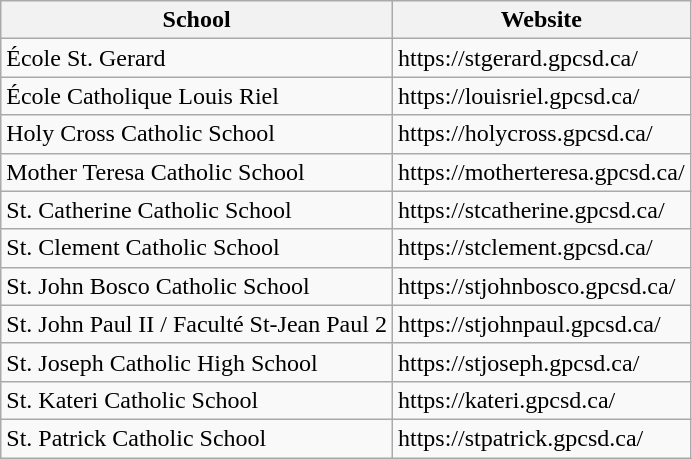<table class="wikitable">
<tr>
<th>School</th>
<th>Website</th>
</tr>
<tr>
<td>École St. Gerard</td>
<td>https://stgerard.gpcsd.ca/</td>
</tr>
<tr>
<td>École Catholique Louis Riel</td>
<td>https://louisriel.gpcsd.ca/</td>
</tr>
<tr>
<td>Holy Cross Catholic School</td>
<td>https://holycross.gpcsd.ca/</td>
</tr>
<tr>
<td>Mother Teresa Catholic School</td>
<td>https://motherteresa.gpcsd.ca/</td>
</tr>
<tr>
<td>St. Catherine Catholic School</td>
<td>https://stcatherine.gpcsd.ca/</td>
</tr>
<tr>
<td>St. Clement Catholic School</td>
<td>https://stclement.gpcsd.ca/</td>
</tr>
<tr>
<td>St. John Bosco Catholic School</td>
<td>https://stjohnbosco.gpcsd.ca/</td>
</tr>
<tr>
<td>St. John Paul II / Faculté St-Jean Paul 2</td>
<td>https://stjohnpaul.gpcsd.ca/</td>
</tr>
<tr>
<td>St. Joseph Catholic High School</td>
<td>https://stjoseph.gpcsd.ca/</td>
</tr>
<tr>
<td>St. Kateri Catholic School</td>
<td>https://kateri.gpcsd.ca/</td>
</tr>
<tr>
<td>St. Patrick Catholic School</td>
<td>https://stpatrick.gpcsd.ca/</td>
</tr>
</table>
